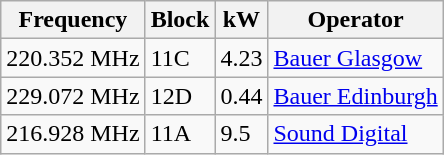<table class="wikitable sortable">
<tr>
<th>Frequency</th>
<th>Block</th>
<th>kW</th>
<th>Operator</th>
</tr>
<tr>
<td>220.352 MHz</td>
<td>11C</td>
<td>4.23</td>
<td><a href='#'>Bauer Glasgow</a></td>
</tr>
<tr>
<td>229.072 MHz</td>
<td>12D</td>
<td>0.44</td>
<td><a href='#'>Bauer Edinburgh</a></td>
</tr>
<tr>
<td>216.928 MHz</td>
<td>11A</td>
<td>9.5</td>
<td><a href='#'>Sound Digital</a></td>
</tr>
</table>
